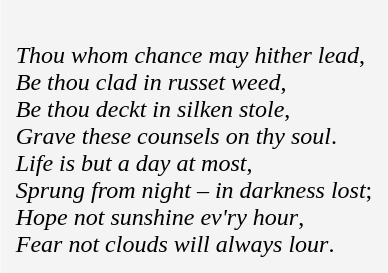<table cellpadding=10 border="0" align=center>
<tr>
<td bgcolor=#f4f4f4><br><em>Thou whom chance may hither lead</em>,<br> 
<em>Be thou clad in russet weed</em>,<br> 
<em>Be thou deckt in silken stole</em>,<br> 
<em>Grave these counsels on thy soul</em>.<br><em>Life is but a day at most</em>,<br> 
<em>Sprung from night – in darkness lost</em>;<br>
<em>Hope not sunshine ev'ry hour</em>,<br>
<em>Fear not clouds will always lour</em>.<br></td>
</tr>
</table>
